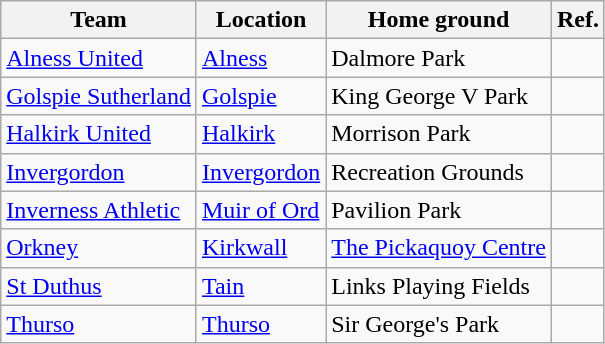<table class="wikitable sortable">
<tr>
<th>Team</th>
<th>Location</th>
<th>Home ground</th>
<th>Ref.</th>
</tr>
<tr>
<td><a href='#'>Alness United</a></td>
<td><a href='#'>Alness</a></td>
<td>Dalmore Park</td>
<td></td>
</tr>
<tr>
<td><a href='#'>Golspie Sutherland</a></td>
<td><a href='#'>Golspie</a></td>
<td>King George V Park</td>
<td></td>
</tr>
<tr>
<td><a href='#'>Halkirk United</a></td>
<td><a href='#'>Halkirk</a></td>
<td>Morrison Park</td>
<td></td>
</tr>
<tr>
<td><a href='#'>Invergordon</a></td>
<td><a href='#'>Invergordon</a></td>
<td>Recreation Grounds</td>
<td></td>
</tr>
<tr>
<td><a href='#'>Inverness Athletic</a></td>
<td><a href='#'>Muir of Ord</a></td>
<td>Pavilion Park</td>
<td></td>
</tr>
<tr>
<td><a href='#'>Orkney</a></td>
<td><a href='#'>Kirkwall</a></td>
<td><a href='#'>The Pickaquoy Centre</a></td>
<td></td>
</tr>
<tr>
<td><a href='#'>St Duthus</a></td>
<td><a href='#'>Tain</a></td>
<td>Links Playing Fields</td>
<td></td>
</tr>
<tr>
<td><a href='#'>Thurso</a></td>
<td><a href='#'>Thurso</a></td>
<td>Sir George's Park</td>
<td></td>
</tr>
</table>
